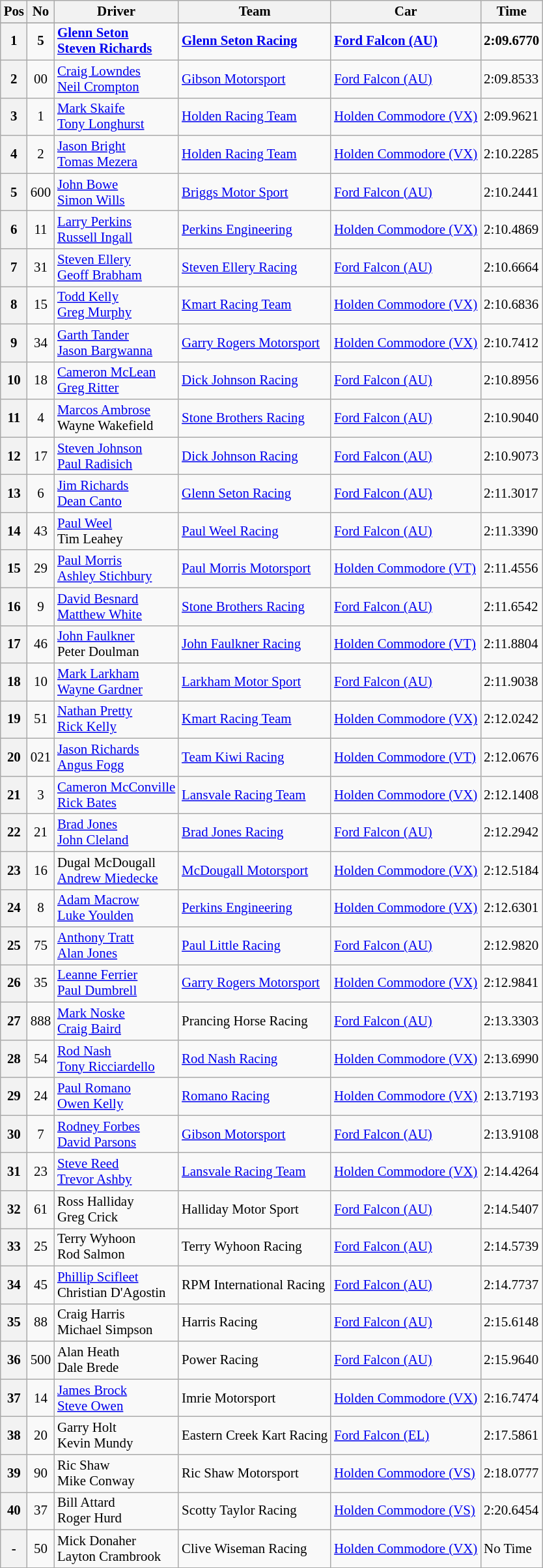<table class="wikitable" style="font-size: 87%;">
<tr>
<th>Pos</th>
<th>No</th>
<th>Driver</th>
<th>Team</th>
<th>Car</th>
<th>Time</th>
</tr>
<tr>
</tr>
<tr style="font-weight:bold">
<th>1</th>
<td align=center>5</td>
<td> <a href='#'>Glenn Seton</a><br> <a href='#'>Steven Richards</a></td>
<td><a href='#'>Glenn Seton Racing</a></td>
<td><a href='#'>Ford Falcon (AU)</a></td>
<td>2:09.6770</td>
</tr>
<tr>
<th>2</th>
<td align=center>00</td>
<td> <a href='#'>Craig Lowndes</a><br> <a href='#'>Neil Crompton</a></td>
<td><a href='#'>Gibson Motorsport</a></td>
<td><a href='#'>Ford Falcon (AU)</a></td>
<td>2:09.8533</td>
</tr>
<tr>
<th>3</th>
<td align=center>1</td>
<td> <a href='#'>Mark Skaife</a><br> <a href='#'>Tony Longhurst</a></td>
<td><a href='#'>Holden Racing Team</a></td>
<td><a href='#'>Holden Commodore (VX)</a></td>
<td>2:09.9621</td>
</tr>
<tr>
<th>4</th>
<td align=center>2</td>
<td> <a href='#'>Jason Bright</a><br> <a href='#'>Tomas Mezera</a></td>
<td><a href='#'>Holden Racing Team</a></td>
<td><a href='#'>Holden Commodore (VX)</a></td>
<td>2:10.2285</td>
</tr>
<tr>
<th>5</th>
<td align=center>600</td>
<td> <a href='#'>John Bowe</a><br> <a href='#'>Simon Wills</a></td>
<td><a href='#'>Briggs Motor Sport</a></td>
<td><a href='#'>Ford Falcon (AU)</a></td>
<td>2:10.2441</td>
</tr>
<tr>
<th>6</th>
<td align=center>11</td>
<td> <a href='#'>Larry Perkins</a><br> <a href='#'>Russell Ingall</a></td>
<td><a href='#'>Perkins Engineering</a></td>
<td><a href='#'>Holden Commodore (VX)</a></td>
<td>2:10.4869</td>
</tr>
<tr>
<th>7</th>
<td align=center>31</td>
<td> <a href='#'>Steven Ellery</a><br> <a href='#'>Geoff Brabham</a></td>
<td><a href='#'>Steven Ellery Racing</a></td>
<td><a href='#'>Ford Falcon (AU)</a></td>
<td>2:10.6664</td>
</tr>
<tr>
<th>8</th>
<td align=center>15</td>
<td> <a href='#'>Todd Kelly</a><br> <a href='#'>Greg Murphy</a></td>
<td><a href='#'>Kmart Racing Team</a></td>
<td><a href='#'>Holden Commodore (VX)</a></td>
<td>2:10.6836</td>
</tr>
<tr>
<th>9</th>
<td align=center>34</td>
<td> <a href='#'>Garth Tander</a><br> <a href='#'>Jason Bargwanna</a></td>
<td><a href='#'>Garry Rogers Motorsport</a></td>
<td><a href='#'>Holden Commodore (VX)</a></td>
<td>2:10.7412</td>
</tr>
<tr>
<th>10</th>
<td align=center>18</td>
<td> <a href='#'>Cameron McLean</a><br> <a href='#'>Greg Ritter</a></td>
<td><a href='#'>Dick Johnson Racing</a></td>
<td><a href='#'>Ford Falcon (AU)</a></td>
<td>2:10.8956</td>
</tr>
<tr>
<th>11</th>
<td align=center>4</td>
<td> <a href='#'>Marcos Ambrose</a><br> Wayne Wakefield</td>
<td><a href='#'>Stone Brothers Racing</a></td>
<td><a href='#'>Ford Falcon (AU)</a></td>
<td>2:10.9040</td>
</tr>
<tr>
<th>12</th>
<td align=center>17</td>
<td> <a href='#'>Steven Johnson</a><br> <a href='#'>Paul Radisich</a></td>
<td><a href='#'>Dick Johnson Racing</a></td>
<td><a href='#'>Ford Falcon (AU)</a></td>
<td>2:10.9073</td>
</tr>
<tr>
<th>13</th>
<td align=center>6</td>
<td> <a href='#'>Jim Richards</a><br> <a href='#'>Dean Canto</a></td>
<td><a href='#'>Glenn Seton Racing</a></td>
<td><a href='#'>Ford Falcon (AU)</a></td>
<td>2:11.3017</td>
</tr>
<tr>
<th>14</th>
<td align=center>43</td>
<td> <a href='#'>Paul Weel</a><br> Tim Leahey</td>
<td><a href='#'>Paul Weel Racing</a></td>
<td><a href='#'>Ford Falcon (AU)</a></td>
<td>2:11.3390</td>
</tr>
<tr>
<th>15</th>
<td align=center>29</td>
<td> <a href='#'>Paul Morris</a><br> <a href='#'>Ashley Stichbury</a></td>
<td><a href='#'>Paul Morris Motorsport</a></td>
<td><a href='#'>Holden Commodore (VT)</a></td>
<td>2:11.4556</td>
</tr>
<tr>
<th>16</th>
<td align=center>9</td>
<td> <a href='#'>David Besnard</a><br> <a href='#'>Matthew White</a></td>
<td><a href='#'>Stone Brothers Racing</a></td>
<td><a href='#'>Ford Falcon (AU)</a></td>
<td>2:11.6542</td>
</tr>
<tr>
<th>17</th>
<td align=center>46</td>
<td> <a href='#'>John Faulkner</a><br> Peter Doulman</td>
<td><a href='#'>John Faulkner Racing</a></td>
<td><a href='#'>Holden Commodore (VT)</a></td>
<td>2:11.8804</td>
</tr>
<tr>
<th>18</th>
<td align=center>10</td>
<td> <a href='#'>Mark Larkham</a><br> <a href='#'>Wayne Gardner</a></td>
<td><a href='#'>Larkham Motor Sport</a></td>
<td><a href='#'>Ford Falcon (AU)</a></td>
<td>2:11.9038</td>
</tr>
<tr>
<th>19</th>
<td align=center>51</td>
<td> <a href='#'>Nathan Pretty</a><br> <a href='#'>Rick Kelly</a></td>
<td><a href='#'>Kmart Racing Team</a></td>
<td><a href='#'>Holden Commodore (VX)</a></td>
<td>2:12.0242</td>
</tr>
<tr>
<th>20</th>
<td align=center>021</td>
<td> <a href='#'>Jason Richards</a><br> <a href='#'>Angus Fogg</a></td>
<td><a href='#'>Team Kiwi Racing</a></td>
<td><a href='#'>Holden Commodore (VT)</a></td>
<td>2:12.0676</td>
</tr>
<tr>
<th>21</th>
<td align=center>3</td>
<td> <a href='#'>Cameron McConville</a><br> <a href='#'>Rick Bates</a></td>
<td><a href='#'>Lansvale Racing Team</a></td>
<td><a href='#'>Holden Commodore (VX)</a></td>
<td>2:12.1408</td>
</tr>
<tr>
<th>22</th>
<td align=center>21</td>
<td> <a href='#'>Brad Jones</a><br> <a href='#'>John Cleland</a></td>
<td><a href='#'>Brad Jones Racing</a></td>
<td><a href='#'>Ford Falcon (AU)</a></td>
<td>2:12.2942</td>
</tr>
<tr>
<th>23</th>
<td align=center>16</td>
<td> Dugal McDougall<br> <a href='#'>Andrew Miedecke</a></td>
<td><a href='#'>McDougall Motorsport</a></td>
<td><a href='#'>Holden Commodore (VX)</a></td>
<td>2:12.5184</td>
</tr>
<tr>
<th>24</th>
<td align=center>8</td>
<td> <a href='#'>Adam Macrow</a><br> <a href='#'>Luke Youlden</a></td>
<td><a href='#'>Perkins Engineering</a></td>
<td><a href='#'>Holden Commodore (VX)</a></td>
<td>2:12.6301</td>
</tr>
<tr>
<th>25</th>
<td align=center>75</td>
<td> <a href='#'>Anthony Tratt</a><br> <a href='#'>Alan Jones</a></td>
<td><a href='#'>Paul Little Racing</a></td>
<td><a href='#'>Ford Falcon (AU)</a></td>
<td>2:12.9820</td>
</tr>
<tr>
<th>26</th>
<td align=center>35</td>
<td> <a href='#'>Leanne Ferrier</a><br> <a href='#'>Paul Dumbrell</a></td>
<td><a href='#'>Garry Rogers Motorsport</a></td>
<td><a href='#'>Holden Commodore (VX)</a></td>
<td>2:12.9841</td>
</tr>
<tr>
<th>27</th>
<td align=center>888</td>
<td> <a href='#'>Mark Noske</a><br> <a href='#'>Craig Baird</a></td>
<td>Prancing Horse Racing</td>
<td><a href='#'>Ford Falcon (AU)</a></td>
<td>2:13.3303</td>
</tr>
<tr>
<th>28</th>
<td align=center>54</td>
<td> <a href='#'>Rod Nash</a><br> <a href='#'>Tony Ricciardello</a></td>
<td><a href='#'>Rod Nash Racing</a></td>
<td><a href='#'>Holden Commodore (VX)</a></td>
<td>2:13.6990</td>
</tr>
<tr>
<th>29</th>
<td align=center>24</td>
<td> <a href='#'>Paul Romano</a><br> <a href='#'>Owen Kelly</a></td>
<td><a href='#'>Romano Racing</a></td>
<td><a href='#'>Holden Commodore (VX)</a></td>
<td>2:13.7193</td>
</tr>
<tr>
<th>30</th>
<td align=center>7</td>
<td> <a href='#'>Rodney Forbes</a><br> <a href='#'>David Parsons</a></td>
<td><a href='#'>Gibson Motorsport</a></td>
<td><a href='#'>Ford Falcon (AU)</a></td>
<td>2:13.9108</td>
</tr>
<tr>
<th>31</th>
<td align=center>23</td>
<td> <a href='#'>Steve Reed</a><br> <a href='#'>Trevor Ashby</a></td>
<td><a href='#'>Lansvale Racing Team</a></td>
<td><a href='#'>Holden Commodore (VX)</a></td>
<td>2:14.4264</td>
</tr>
<tr>
<th>32</th>
<td align=center>61</td>
<td> Ross Halliday<br> Greg Crick</td>
<td>Halliday Motor Sport</td>
<td><a href='#'>Ford Falcon (AU)</a></td>
<td>2:14.5407</td>
</tr>
<tr>
<th>33</th>
<td align=center>25</td>
<td> Terry Wyhoon<br> Rod Salmon</td>
<td>Terry Wyhoon Racing</td>
<td><a href='#'>Ford Falcon (AU)</a></td>
<td>2:14.5739</td>
</tr>
<tr>
<th>34</th>
<td align=center>45</td>
<td> <a href='#'>Phillip Scifleet</a><br> Christian D'Agostin</td>
<td>RPM International Racing</td>
<td><a href='#'>Ford Falcon (AU)</a></td>
<td>2:14.7737</td>
</tr>
<tr>
<th>35</th>
<td align=center>88</td>
<td> Craig Harris<br> Michael Simpson</td>
<td>Harris Racing</td>
<td><a href='#'>Ford Falcon (AU)</a></td>
<td>2:15.6148</td>
</tr>
<tr>
<th>36</th>
<td align=center>500</td>
<td> Alan Heath<br> Dale Brede</td>
<td>Power Racing</td>
<td><a href='#'>Ford Falcon (AU)</a></td>
<td>2:15.9640</td>
</tr>
<tr>
<th>37</th>
<td align=center>14</td>
<td> <a href='#'>James Brock</a><br> <a href='#'>Steve Owen</a></td>
<td>Imrie Motorsport</td>
<td><a href='#'>Holden Commodore (VX)</a></td>
<td>2:16.7474</td>
</tr>
<tr>
<th>38</th>
<td align=center>20</td>
<td> Garry Holt<br> Kevin Mundy</td>
<td>Eastern Creek Kart Racing</td>
<td><a href='#'>Ford Falcon (EL)</a></td>
<td>2:17.5861</td>
</tr>
<tr>
<th>39</th>
<td align=center>90</td>
<td> Ric Shaw<br> Mike Conway</td>
<td>Ric Shaw Motorsport</td>
<td><a href='#'>Holden Commodore (VS)</a></td>
<td>2:18.0777</td>
</tr>
<tr>
<th>40</th>
<td align=center>37</td>
<td> Bill Attard<br> Roger Hurd</td>
<td>Scotty Taylor Racing</td>
<td><a href='#'>Holden Commodore (VS)</a></td>
<td>2:20.6454</td>
</tr>
<tr>
<th>-</th>
<td align=center>50</td>
<td> Mick Donaher<br> Layton Crambrook</td>
<td>Clive Wiseman Racing</td>
<td><a href='#'>Holden Commodore (VX)</a></td>
<td>No Time</td>
</tr>
<tr>
</tr>
</table>
